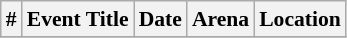<table class="sortable wikitable succession-box" style="font-size:90%;">
<tr>
<th scope="col">#</th>
<th scope="col">Event Title</th>
<th scope="col">Date</th>
<th scope="col">Arena</th>
<th scope="col">Location</th>
</tr>
<tr>
</tr>
</table>
